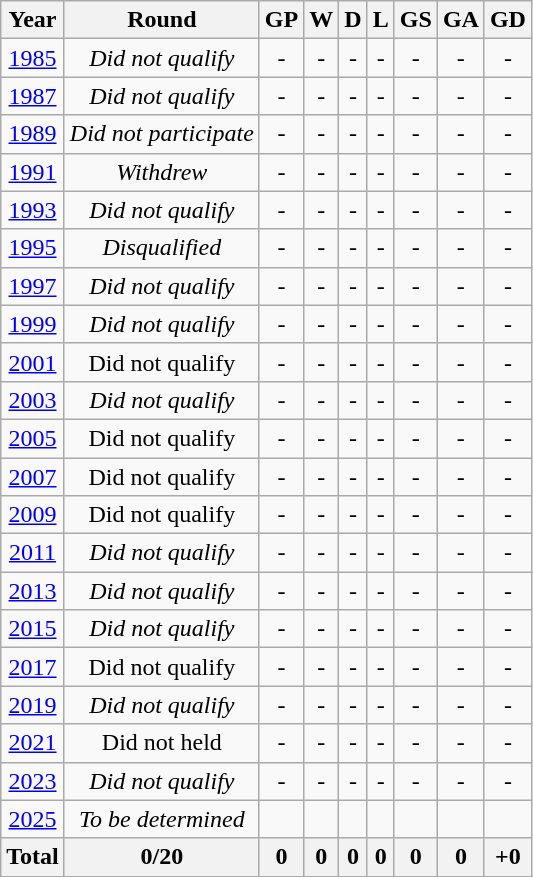<table class="wikitable" style="text-align: center;">
<tr>
<th>Year</th>
<th>Round</th>
<th>GP</th>
<th>W</th>
<th>D</th>
<th>L</th>
<th>GS</th>
<th>GA</th>
<th>GD</th>
</tr>
<tr>
<td> <a href='#'>1985</a></td>
<td><em>Did not qualify</em></td>
<td>-</td>
<td>-</td>
<td>-</td>
<td>-</td>
<td>-</td>
<td>-</td>
<td>-</td>
</tr>
<tr>
<td> <a href='#'>1987</a></td>
<td><em>Did not qualify</em></td>
<td>-</td>
<td>-</td>
<td>-</td>
<td>-</td>
<td>-</td>
<td>-</td>
<td>-</td>
</tr>
<tr>
<td> <a href='#'>1989</a></td>
<td><em>Did not participate</em></td>
<td>-</td>
<td>-</td>
<td>-</td>
<td>-</td>
<td>-</td>
<td>-</td>
<td>-</td>
</tr>
<tr>
<td> <a href='#'>1991</a></td>
<td><em>Withdrew</em></td>
<td>-</td>
<td>-</td>
<td>-</td>
<td>-</td>
<td>-</td>
<td>-</td>
<td>-</td>
</tr>
<tr>
<td> <a href='#'>1993</a></td>
<td><em>Did not qualify</em></td>
<td>-</td>
<td>-</td>
<td>-</td>
<td>-</td>
<td>-</td>
<td>-</td>
<td>-</td>
</tr>
<tr>
<td> <a href='#'>1995</a></td>
<td><em>Disqualified</em></td>
<td>-</td>
<td>-</td>
<td>-</td>
<td>-</td>
<td>-</td>
<td>-</td>
<td>-</td>
</tr>
<tr>
<td> <a href='#'>1997</a></td>
<td><em>Did not qualify</em></td>
<td>-</td>
<td>-</td>
<td>-</td>
<td>-</td>
<td>-</td>
<td>-</td>
<td>-</td>
</tr>
<tr>
<td> <a href='#'>1999</a></td>
<td><em>Did not qualify</em></td>
<td>-</td>
<td>-</td>
<td>-</td>
<td>-</td>
<td>-</td>
<td>-</td>
<td>-</td>
</tr>
<tr>
<td> <a href='#'>2001</a></td>
<td>Did not qualify</td>
<td>-</td>
<td>-</td>
<td>-</td>
<td>-</td>
<td>-</td>
<td>-</td>
<td>-</td>
</tr>
<tr>
<td> <a href='#'>2003</a></td>
<td><em>Did not qualify</em></td>
<td>-</td>
<td>-</td>
<td>-</td>
<td>-</td>
<td>-</td>
<td>-</td>
<td>-</td>
</tr>
<tr>
<td> <a href='#'>2005</a></td>
<td>Did not qualify</td>
<td>-</td>
<td>-</td>
<td>-</td>
<td>-</td>
<td>-</td>
<td>-</td>
<td>-</td>
</tr>
<tr>
<td> <a href='#'>2007</a></td>
<td>Did not qualify</td>
<td>-</td>
<td>-</td>
<td>-</td>
<td>-</td>
<td>-</td>
<td>-</td>
<td>-</td>
</tr>
<tr>
<td> <a href='#'>2009</a></td>
<td>Did not qualify</td>
<td>-</td>
<td>-</td>
<td>-</td>
<td>-</td>
<td>-</td>
<td>-</td>
<td>-</td>
</tr>
<tr>
<td> <a href='#'>2011</a></td>
<td><em>Did not qualify</em></td>
<td>-</td>
<td>-</td>
<td>-</td>
<td>-</td>
<td>-</td>
<td>-</td>
<td>-</td>
</tr>
<tr>
<td> <a href='#'>2013</a></td>
<td><em>Did not qualify</em></td>
<td>-</td>
<td>-</td>
<td>-</td>
<td>-</td>
<td>-</td>
<td>-</td>
<td>-</td>
</tr>
<tr>
<td> <a href='#'>2015</a></td>
<td><em>Did not qualify</em></td>
<td>-</td>
<td>-</td>
<td>-</td>
<td>-</td>
<td>-</td>
<td>-</td>
<td>-</td>
</tr>
<tr>
<td> <a href='#'>2017</a></td>
<td>Did not qualify</td>
<td>-</td>
<td>-</td>
<td>-</td>
<td>-</td>
<td>-</td>
<td>-</td>
<td>-</td>
</tr>
<tr>
<td> <a href='#'>2019</a></td>
<td><em>Did not qualify</em></td>
<td>-</td>
<td>-</td>
<td>-</td>
<td>-</td>
<td>-</td>
<td>-</td>
<td>-</td>
</tr>
<tr>
<td> <a href='#'>2021</a></td>
<td>Did not held</td>
<td>-</td>
<td>-</td>
<td>-</td>
<td>-</td>
<td>-</td>
<td>-</td>
<td>-</td>
</tr>
<tr>
<td> <a href='#'>2023</a></td>
<td><em>Did not qualify</em></td>
<td>-</td>
<td>-</td>
<td>-</td>
<td>-</td>
<td>-</td>
<td>-</td>
<td>-</td>
</tr>
<tr>
<td> <a href='#'>2025</a></td>
<td><em>To be determined</em></td>
<td></td>
<td></td>
<td></td>
<td></td>
<td></td>
<td></td>
<td></td>
</tr>
<tr>
<th>Total</th>
<th>0/20</th>
<th>0</th>
<th>0</th>
<th>0</th>
<th>0</th>
<th>0</th>
<th>0</th>
<th>+0</th>
</tr>
</table>
